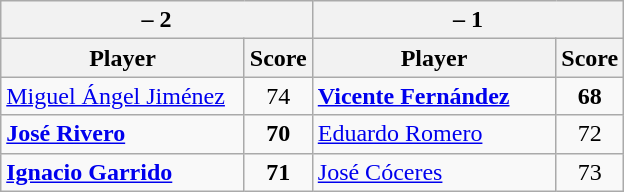<table class=wikitable>
<tr>
<th colspan=2> – 2</th>
<th colspan=2> – 1</th>
</tr>
<tr>
<th width=155>Player</th>
<th>Score</th>
<th width=155>Player</th>
<th>Score</th>
</tr>
<tr>
<td><a href='#'>Miguel Ángel Jiménez</a></td>
<td align=center>74</td>
<td><strong><a href='#'>Vicente Fernández</a></strong></td>
<td align=center><strong>68</strong></td>
</tr>
<tr>
<td><strong><a href='#'>José Rivero</a></strong></td>
<td align=center><strong>70</strong></td>
<td><a href='#'>Eduardo Romero</a></td>
<td align=center>72</td>
</tr>
<tr>
<td><strong><a href='#'>Ignacio Garrido</a></strong></td>
<td align=center><strong>71</strong></td>
<td><a href='#'>José Cóceres</a></td>
<td align=center>73</td>
</tr>
</table>
